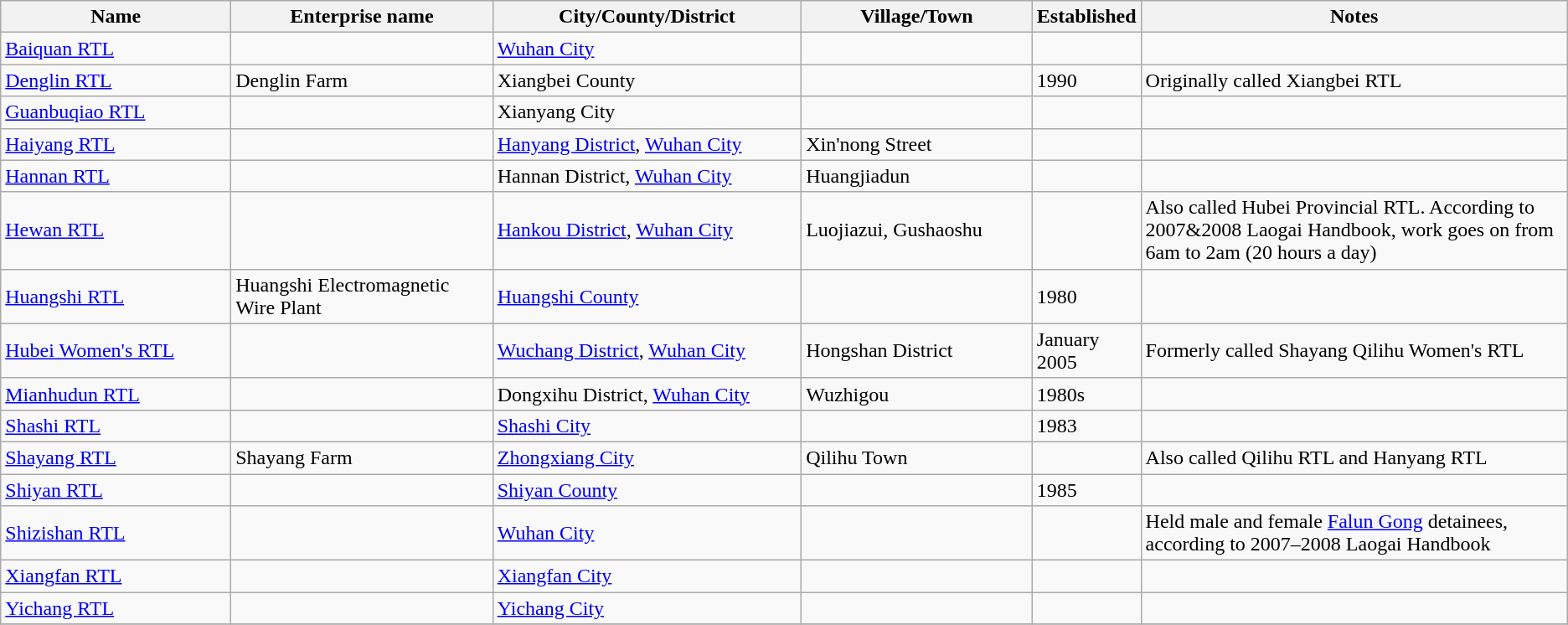<table class="wikitable">
<tr>
<th width=15%>Name</th>
<th width=17%>Enterprise name</th>
<th width=20%>City/County/District</th>
<th width=15%>Village/Town</th>
<th width=5%>Established</th>
<th width=28%>Notes</th>
</tr>
<tr>
<td><a href='#'>Baiquan RTL</a></td>
<td></td>
<td><a href='#'>Wuhan City</a></td>
<td></td>
<td></td>
<td></td>
</tr>
<tr>
<td><a href='#'>Denglin RTL</a></td>
<td>Denglin Farm</td>
<td>Xiangbei County</td>
<td></td>
<td>1990</td>
<td>Originally called Xiangbei RTL</td>
</tr>
<tr>
<td><a href='#'>Guanbuqiao RTL</a></td>
<td></td>
<td>Xianyang City</td>
<td></td>
<td></td>
<td></td>
</tr>
<tr>
<td><a href='#'>Haiyang RTL</a></td>
<td></td>
<td><a href='#'>Hanyang District</a>, <a href='#'>Wuhan City</a></td>
<td>Xin'nong Street</td>
<td></td>
<td></td>
</tr>
<tr>
<td><a href='#'>Hannan RTL</a></td>
<td></td>
<td>Hannan District, <a href='#'>Wuhan City</a></td>
<td>Huangjiadun</td>
<td></td>
<td></td>
</tr>
<tr>
<td><a href='#'>Hewan RTL</a></td>
<td></td>
<td><a href='#'>Hankou District</a>, <a href='#'>Wuhan City</a></td>
<td>Luojiazui, Gushaoshu</td>
<td></td>
<td>Also called Hubei Provincial RTL.  According to 2007&2008 Laogai Handbook, work goes on from 6am to 2am (20 hours a day)</td>
</tr>
<tr>
<td><a href='#'>Huangshi RTL</a></td>
<td>Huangshi Electromagnetic Wire Plant</td>
<td><a href='#'>Huangshi County</a></td>
<td></td>
<td>1980</td>
<td></td>
</tr>
<tr>
<td><a href='#'>Hubei Women's RTL</a></td>
<td></td>
<td><a href='#'>Wuchang District</a>, <a href='#'>Wuhan City</a></td>
<td>Hongshan District</td>
<td>January 2005</td>
<td>Formerly called Shayang Qilihu Women's RTL</td>
</tr>
<tr>
<td><a href='#'>Mianhudun RTL</a></td>
<td></td>
<td>Dongxihu District, <a href='#'>Wuhan City</a></td>
<td>Wuzhigou</td>
<td>1980s</td>
<td></td>
</tr>
<tr>
<td><a href='#'>Shashi RTL</a></td>
<td></td>
<td><a href='#'>Shashi City</a></td>
<td></td>
<td>1983</td>
<td></td>
</tr>
<tr>
<td><a href='#'>Shayang RTL</a></td>
<td>Shayang Farm</td>
<td><a href='#'>Zhongxiang City</a></td>
<td>Qilihu Town</td>
<td></td>
<td>Also called Qilihu RTL and Hanyang RTL</td>
</tr>
<tr>
<td><a href='#'>Shiyan RTL</a></td>
<td></td>
<td><a href='#'>Shiyan County</a></td>
<td></td>
<td>1985</td>
<td></td>
</tr>
<tr>
<td><a href='#'>Shizishan RTL</a></td>
<td></td>
<td><a href='#'>Wuhan City</a></td>
<td></td>
<td></td>
<td>Held male and female <a href='#'>Falun Gong</a> detainees, according to 2007–2008 Laogai Handbook</td>
</tr>
<tr>
<td><a href='#'>Xiangfan RTL</a></td>
<td></td>
<td><a href='#'>Xiangfan City</a></td>
<td></td>
<td></td>
<td></td>
</tr>
<tr>
<td><a href='#'>Yichang RTL</a></td>
<td></td>
<td><a href='#'>Yichang City</a></td>
<td></td>
<td></td>
<td></td>
</tr>
<tr>
</tr>
</table>
